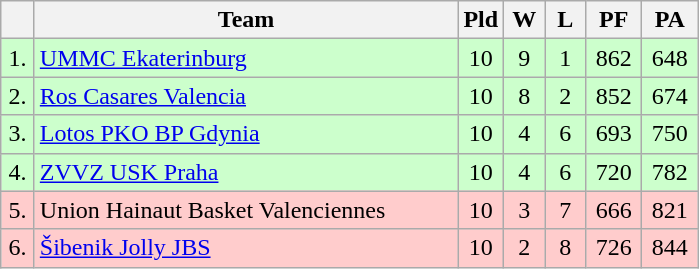<table class=wikitable style="text-align:center">
<tr>
<th width=15></th>
<th width=275>Team</th>
<th width=20>Pld</th>
<th width=20>W</th>
<th width=20>L</th>
<th width=30>PF</th>
<th width=30>PA</th>
</tr>
<tr style="background: #ccffcc;">
<td>1.</td>
<td align=left> <a href='#'>UMMC Ekaterinburg</a></td>
<td>10</td>
<td>9</td>
<td>1</td>
<td>862</td>
<td>648</td>
</tr>
<tr style="background: #ccffcc;">
<td>2.</td>
<td align=left> <a href='#'>Ros Casares Valencia</a></td>
<td>10</td>
<td>8</td>
<td>2</td>
<td>852</td>
<td>674</td>
</tr>
<tr style="background: #ccffcc;">
<td>3.</td>
<td align=left> <a href='#'>Lotos PKO BP Gdynia</a></td>
<td>10</td>
<td>4</td>
<td>6</td>
<td>693</td>
<td>750</td>
</tr>
<tr style="background: #ccffcc;">
<td>4.</td>
<td align=left> <a href='#'>ZVVZ USK Praha</a></td>
<td>10</td>
<td>4</td>
<td>6</td>
<td>720</td>
<td>782</td>
</tr>
<tr style="background: #ffcccc;">
<td>5.</td>
<td align=left> Union Hainaut Basket Valenciennes</td>
<td>10</td>
<td>3</td>
<td>7</td>
<td>666</td>
<td>821</td>
</tr>
<tr style="background: #ffcccc;">
<td>6.</td>
<td align=left> <a href='#'>Šibenik Jolly JBS</a></td>
<td>10</td>
<td>2</td>
<td>8</td>
<td>726</td>
<td>844</td>
</tr>
</table>
